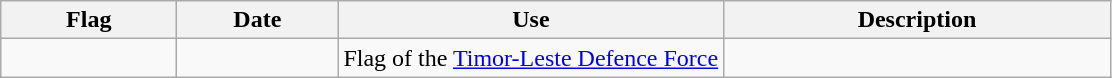<table class="wikitable">
<tr>
<th style="width:110px;">Flag</th>
<th style="width:100px;">Date</th>
<th style="width:250px;">Use</th>
<th style="width:250px;">Description</th>
</tr>
<tr>
<td></td>
<td></td>
<td>Flag of the <a href='#'>Timor-Leste Defence Force</a></td>
<td></td>
</tr>
</table>
